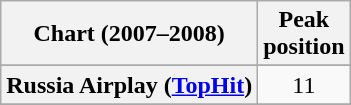<table class="wikitable sortable plainrowheaders" style="text-align:center">
<tr>
<th scope="col">Chart (2007–2008)</th>
<th scope="col">Peak<br>position</th>
</tr>
<tr>
</tr>
<tr>
</tr>
<tr>
<th scope="row">Russia Airplay (<a href='#'>TopHit</a>)</th>
<td>11</td>
</tr>
<tr>
</tr>
</table>
